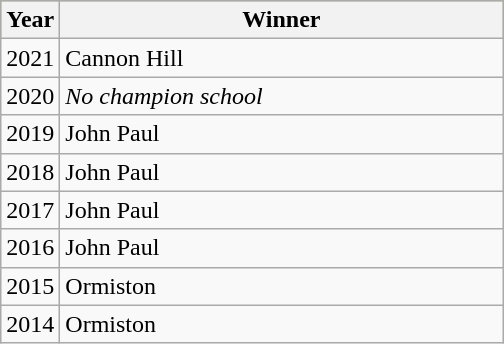<table class="wikitable">
<tr bgcolor=#bdb76b>
<th style="width:2em;">Year</th>
<th style="width:18em;">Winner</th>
</tr>
<tr>
<td>2021</td>
<td>Cannon Hill</td>
</tr>
<tr>
<td>2020</td>
<td><em>No champion school</em></td>
</tr>
<tr>
<td>2019</td>
<td>John Paul</td>
</tr>
<tr>
<td>2018</td>
<td>John Paul</td>
</tr>
<tr>
<td>2017</td>
<td>John Paul</td>
</tr>
<tr>
<td>2016</td>
<td>John Paul</td>
</tr>
<tr>
<td>2015</td>
<td>Ormiston</td>
</tr>
<tr>
<td>2014</td>
<td>Ormiston</td>
</tr>
</table>
